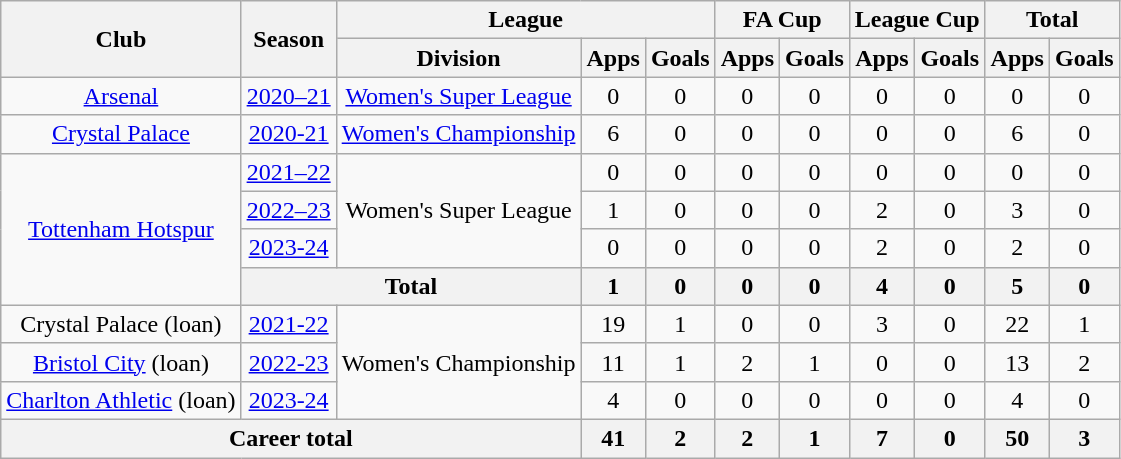<table class="wikitable" style="text-align:center">
<tr>
<th rowspan="2">Club</th>
<th rowspan="2">Season</th>
<th colspan="3">League</th>
<th colspan="2">FA Cup</th>
<th colspan="2">League Cup</th>
<th colspan="2">Total</th>
</tr>
<tr>
<th>Division</th>
<th>Apps</th>
<th>Goals</th>
<th>Apps</th>
<th>Goals</th>
<th>Apps</th>
<th>Goals</th>
<th>Apps</th>
<th>Goals</th>
</tr>
<tr>
<td><a href='#'>Arsenal</a></td>
<td><a href='#'>2020–21</a></td>
<td><a href='#'>Women's Super League</a></td>
<td>0</td>
<td>0</td>
<td>0</td>
<td>0</td>
<td>0</td>
<td>0</td>
<td>0</td>
<td>0</td>
</tr>
<tr>
<td><a href='#'>Crystal Palace</a></td>
<td><a href='#'>2020-21</a></td>
<td><a href='#'>Women's Championship</a></td>
<td>6</td>
<td>0</td>
<td>0</td>
<td>0</td>
<td>0</td>
<td>0</td>
<td>6</td>
<td>0</td>
</tr>
<tr>
<td rowspan="4"><a href='#'>Tottenham Hotspur</a></td>
<td><a href='#'>2021–22</a></td>
<td rowspan="3">Women's Super League</td>
<td>0</td>
<td>0</td>
<td>0</td>
<td>0</td>
<td>0</td>
<td>0</td>
<td>0</td>
<td>0</td>
</tr>
<tr>
<td><a href='#'>2022–23</a></td>
<td>1</td>
<td>0</td>
<td>0</td>
<td>0</td>
<td>2</td>
<td>0</td>
<td>3</td>
<td>0</td>
</tr>
<tr>
<td><a href='#'>2023-24</a></td>
<td>0</td>
<td>0</td>
<td>0</td>
<td>0</td>
<td>2</td>
<td>0</td>
<td>2</td>
<td>0</td>
</tr>
<tr>
<th colspan="2">Total</th>
<th>1</th>
<th>0</th>
<th>0</th>
<th>0</th>
<th>4</th>
<th>0</th>
<th>5</th>
<th>0</th>
</tr>
<tr>
<td>Crystal Palace (loan)</td>
<td><a href='#'>2021-22</a></td>
<td rowspan="3">Women's Championship</td>
<td>19</td>
<td>1</td>
<td>0</td>
<td>0</td>
<td>3</td>
<td>0</td>
<td>22</td>
<td>1</td>
</tr>
<tr>
<td><a href='#'>Bristol City</a> (loan)</td>
<td><a href='#'>2022-23</a></td>
<td>11</td>
<td>1</td>
<td>2</td>
<td>1</td>
<td>0</td>
<td>0</td>
<td>13</td>
<td>2</td>
</tr>
<tr>
<td><a href='#'>Charlton Athletic</a> (loan)</td>
<td><a href='#'>2023-24</a></td>
<td>4</td>
<td>0</td>
<td>0</td>
<td>0</td>
<td>0</td>
<td>0</td>
<td>4</td>
<td>0</td>
</tr>
<tr>
<th colspan="3">Career total</th>
<th>41</th>
<th>2</th>
<th>2</th>
<th>1</th>
<th>7</th>
<th>0</th>
<th>50</th>
<th>3</th>
</tr>
</table>
